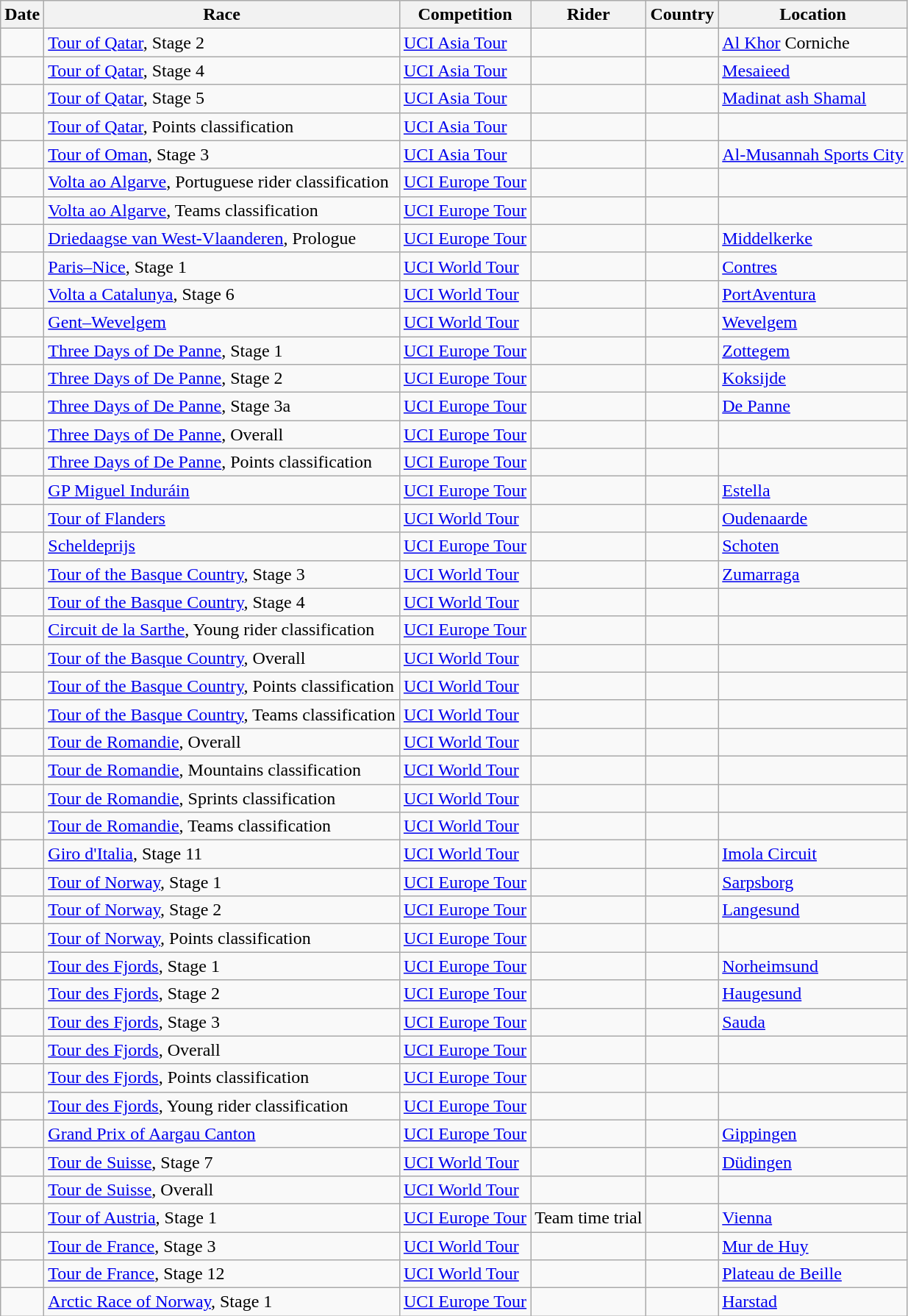<table class="wikitable sortable">
<tr>
<th>Date</th>
<th>Race</th>
<th>Competition</th>
<th>Rider</th>
<th>Country</th>
<th>Location</th>
</tr>
<tr>
<td></td>
<td><a href='#'>Tour of Qatar</a>, Stage 2</td>
<td><a href='#'>UCI Asia Tour</a></td>
<td></td>
<td></td>
<td><a href='#'>Al Khor</a> Corniche</td>
</tr>
<tr>
<td></td>
<td><a href='#'>Tour of Qatar</a>, Stage 4</td>
<td><a href='#'>UCI Asia Tour</a></td>
<td></td>
<td></td>
<td><a href='#'>Mesaieed</a></td>
</tr>
<tr>
<td></td>
<td><a href='#'>Tour of Qatar</a>, Stage 5</td>
<td><a href='#'>UCI Asia Tour</a></td>
<td></td>
<td></td>
<td><a href='#'>Madinat ash Shamal</a></td>
</tr>
<tr>
<td></td>
<td><a href='#'>Tour of Qatar</a>, Points classification</td>
<td><a href='#'>UCI Asia Tour</a></td>
<td></td>
<td></td>
<td></td>
</tr>
<tr>
<td></td>
<td><a href='#'>Tour of Oman</a>, Stage 3</td>
<td><a href='#'>UCI Asia Tour</a></td>
<td></td>
<td></td>
<td><a href='#'>Al-Musannah Sports City</a></td>
</tr>
<tr>
<td></td>
<td><a href='#'>Volta ao Algarve</a>, Portuguese rider classification</td>
<td><a href='#'>UCI Europe Tour</a></td>
<td></td>
<td></td>
<td></td>
</tr>
<tr>
<td></td>
<td><a href='#'>Volta ao Algarve</a>, Teams classification</td>
<td><a href='#'>UCI Europe Tour</a></td>
<td align="center"></td>
<td></td>
<td></td>
</tr>
<tr>
<td></td>
<td><a href='#'>Driedaagse van West-Vlaanderen</a>, Prologue</td>
<td><a href='#'>UCI Europe Tour</a></td>
<td></td>
<td></td>
<td><a href='#'>Middelkerke</a></td>
</tr>
<tr>
<td></td>
<td><a href='#'>Paris–Nice</a>, Stage 1</td>
<td><a href='#'>UCI World Tour</a></td>
<td></td>
<td></td>
<td><a href='#'>Contres</a></td>
</tr>
<tr>
<td></td>
<td><a href='#'>Volta a Catalunya</a>, Stage 6</td>
<td><a href='#'>UCI World Tour</a></td>
<td></td>
<td></td>
<td><a href='#'>PortAventura</a></td>
</tr>
<tr>
<td></td>
<td><a href='#'>Gent–Wevelgem</a></td>
<td><a href='#'>UCI World Tour</a></td>
<td></td>
<td></td>
<td><a href='#'>Wevelgem</a></td>
</tr>
<tr>
<td></td>
<td><a href='#'>Three Days of De Panne</a>, Stage 1</td>
<td><a href='#'>UCI Europe Tour</a></td>
<td></td>
<td></td>
<td><a href='#'>Zottegem</a></td>
</tr>
<tr>
<td></td>
<td><a href='#'>Three Days of De Panne</a>, Stage 2</td>
<td><a href='#'>UCI Europe Tour</a></td>
<td></td>
<td></td>
<td><a href='#'>Koksijde</a></td>
</tr>
<tr>
<td></td>
<td><a href='#'>Three Days of De Panne</a>, Stage 3a</td>
<td><a href='#'>UCI Europe Tour</a></td>
<td></td>
<td></td>
<td><a href='#'>De Panne</a></td>
</tr>
<tr>
<td></td>
<td><a href='#'>Three Days of De Panne</a>, Overall</td>
<td><a href='#'>UCI Europe Tour</a></td>
<td></td>
<td></td>
<td></td>
</tr>
<tr>
<td></td>
<td><a href='#'>Three Days of De Panne</a>, Points classification</td>
<td><a href='#'>UCI Europe Tour</a></td>
<td></td>
<td></td>
<td></td>
</tr>
<tr>
<td></td>
<td><a href='#'>GP Miguel Induráin</a></td>
<td><a href='#'>UCI Europe Tour</a></td>
<td></td>
<td></td>
<td><a href='#'>Estella</a></td>
</tr>
<tr>
<td></td>
<td><a href='#'>Tour of Flanders</a></td>
<td><a href='#'>UCI World Tour</a></td>
<td></td>
<td></td>
<td><a href='#'>Oudenaarde</a></td>
</tr>
<tr>
<td></td>
<td><a href='#'>Scheldeprijs</a></td>
<td><a href='#'>UCI Europe Tour</a></td>
<td></td>
<td></td>
<td><a href='#'>Schoten</a></td>
</tr>
<tr>
<td></td>
<td><a href='#'>Tour of the Basque Country</a>, Stage 3</td>
<td><a href='#'>UCI World Tour</a></td>
<td></td>
<td></td>
<td><a href='#'>Zumarraga</a></td>
</tr>
<tr>
<td></td>
<td><a href='#'>Tour of the Basque Country</a>, Stage 4</td>
<td><a href='#'>UCI World Tour</a></td>
<td></td>
<td></td>
<td></td>
</tr>
<tr>
<td></td>
<td><a href='#'>Circuit de la Sarthe</a>, Young rider classification</td>
<td><a href='#'>UCI Europe Tour</a></td>
<td></td>
<td></td>
<td></td>
</tr>
<tr>
<td></td>
<td><a href='#'>Tour of the Basque Country</a>, Overall</td>
<td><a href='#'>UCI World Tour</a></td>
<td></td>
<td></td>
<td></td>
</tr>
<tr>
<td></td>
<td><a href='#'>Tour of the Basque Country</a>, Points classification</td>
<td><a href='#'>UCI World Tour</a></td>
<td></td>
<td></td>
<td></td>
</tr>
<tr>
<td></td>
<td><a href='#'>Tour of the Basque Country</a>, Teams classification</td>
<td><a href='#'>UCI World Tour</a></td>
<td align="center"></td>
<td></td>
<td></td>
</tr>
<tr>
<td></td>
<td><a href='#'>Tour de Romandie</a>, Overall</td>
<td><a href='#'>UCI World Tour</a></td>
<td></td>
<td></td>
<td></td>
</tr>
<tr>
<td></td>
<td><a href='#'>Tour de Romandie</a>, Mountains classification</td>
<td><a href='#'>UCI World Tour</a></td>
<td></td>
<td></td>
<td></td>
</tr>
<tr>
<td></td>
<td><a href='#'>Tour de Romandie</a>, Sprints classification</td>
<td><a href='#'>UCI World Tour</a></td>
<td></td>
<td></td>
<td></td>
</tr>
<tr>
<td></td>
<td><a href='#'>Tour de Romandie</a>, Teams classification</td>
<td><a href='#'>UCI World Tour</a></td>
<td align="center"></td>
<td></td>
<td></td>
</tr>
<tr>
<td></td>
<td><a href='#'>Giro d'Italia</a>, Stage 11</td>
<td><a href='#'>UCI World Tour</a></td>
<td></td>
<td></td>
<td><a href='#'>Imola Circuit</a></td>
</tr>
<tr>
<td></td>
<td><a href='#'>Tour of Norway</a>, Stage 1</td>
<td><a href='#'>UCI Europe Tour</a></td>
<td></td>
<td></td>
<td><a href='#'>Sarpsborg</a></td>
</tr>
<tr>
<td></td>
<td><a href='#'>Tour of Norway</a>, Stage 2</td>
<td><a href='#'>UCI Europe Tour</a></td>
<td></td>
<td></td>
<td><a href='#'>Langesund</a></td>
</tr>
<tr>
<td></td>
<td><a href='#'>Tour of Norway</a>, Points classification</td>
<td><a href='#'>UCI Europe Tour</a></td>
<td></td>
<td></td>
<td></td>
</tr>
<tr>
<td></td>
<td><a href='#'>Tour des Fjords</a>, Stage 1</td>
<td><a href='#'>UCI Europe Tour</a></td>
<td></td>
<td></td>
<td><a href='#'>Norheimsund</a></td>
</tr>
<tr>
<td></td>
<td><a href='#'>Tour des Fjords</a>, Stage 2</td>
<td><a href='#'>UCI Europe Tour</a></td>
<td></td>
<td></td>
<td><a href='#'>Haugesund</a></td>
</tr>
<tr>
<td></td>
<td><a href='#'>Tour des Fjords</a>, Stage 3</td>
<td><a href='#'>UCI Europe Tour</a></td>
<td></td>
<td></td>
<td><a href='#'>Sauda</a></td>
</tr>
<tr>
<td></td>
<td><a href='#'>Tour des Fjords</a>, Overall</td>
<td><a href='#'>UCI Europe Tour</a></td>
<td></td>
<td></td>
<td></td>
</tr>
<tr>
<td></td>
<td><a href='#'>Tour des Fjords</a>, Points classification</td>
<td><a href='#'>UCI Europe Tour</a></td>
<td></td>
<td></td>
<td></td>
</tr>
<tr>
<td></td>
<td><a href='#'>Tour des Fjords</a>, Young rider classification</td>
<td><a href='#'>UCI Europe Tour</a></td>
<td></td>
<td></td>
<td></td>
</tr>
<tr>
<td></td>
<td><a href='#'>Grand Prix of Aargau Canton</a></td>
<td><a href='#'>UCI Europe Tour</a></td>
<td></td>
<td></td>
<td><a href='#'>Gippingen</a></td>
</tr>
<tr>
<td></td>
<td><a href='#'>Tour de Suisse</a>, Stage 7</td>
<td><a href='#'>UCI World Tour</a></td>
<td></td>
<td></td>
<td><a href='#'>Düdingen</a></td>
</tr>
<tr>
<td></td>
<td><a href='#'>Tour de Suisse</a>, Overall</td>
<td><a href='#'>UCI World Tour</a></td>
<td></td>
<td></td>
<td></td>
</tr>
<tr>
<td></td>
<td><a href='#'>Tour of Austria</a>, Stage 1</td>
<td><a href='#'>UCI Europe Tour</a></td>
<td>Team time trial</td>
<td></td>
<td><a href='#'>Vienna</a></td>
</tr>
<tr>
<td></td>
<td><a href='#'>Tour de France</a>, Stage 3</td>
<td><a href='#'>UCI World Tour</a></td>
<td></td>
<td></td>
<td><a href='#'>Mur de Huy</a></td>
</tr>
<tr>
<td></td>
<td><a href='#'>Tour de France</a>, Stage 12</td>
<td><a href='#'>UCI World Tour</a></td>
<td></td>
<td></td>
<td><a href='#'>Plateau de Beille</a></td>
</tr>
<tr>
<td></td>
<td><a href='#'>Arctic Race of Norway</a>, Stage 1</td>
<td><a href='#'>UCI Europe Tour</a></td>
<td></td>
<td></td>
<td><a href='#'>Harstad</a></td>
</tr>
</table>
